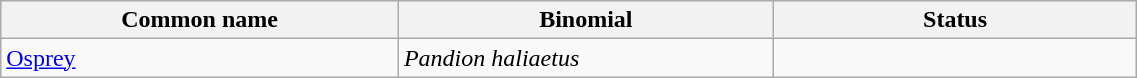<table width=60% class="wikitable">
<tr>
<th width=35%>Common name</th>
<th width=33%>Binomial</th>
<th width=32%>Status</th>
</tr>
<tr>
<td><a href='#'>Osprey</a></td>
<td><em>Pandion haliaetus</em></td>
<td></td>
</tr>
</table>
